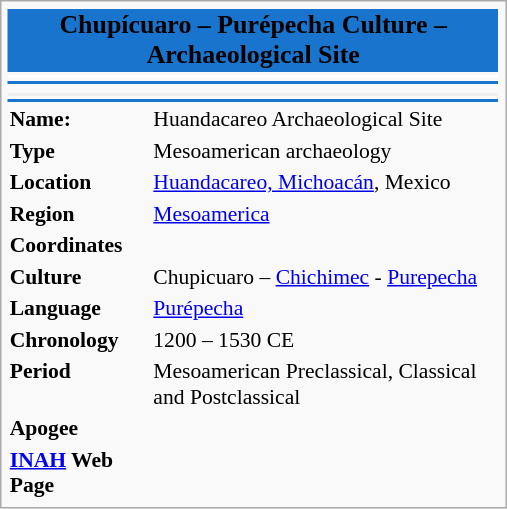<table class="infobox" style="font-size:90%; text-align:left; width:23.5em">
<tr>
<td colspan="3" bgcolor=#1874CD style="text-align: center; font-size: larger;"><span><strong>Chupícuaro – Purépecha Culture – Archaeological Site</strong></span></td>
</tr>
<tr style="vertical-align: top; text-align: center;">
<td colspan=3 bgcolor="#FFFFFF" align="center"></td>
</tr>
<tr>
<td colspan="2" bgcolor=#1874CD></td>
</tr>
<tr>
<td colspan=2></td>
</tr>
<tr>
<td style="background:#efefef;"align="center" colspan="2"></td>
</tr>
<tr>
<td colspan="2" bgcolor=#1874CD></td>
</tr>
<tr>
<td><strong>Name:</strong></td>
<td><span> Huandacareo Archaeological Site</span></td>
</tr>
<tr>
<td><strong>Type</strong></td>
<td>Mesoamerican archaeology</td>
</tr>
<tr>
<td><strong>Location</strong></td>
<td> <a href='#'>Huandacareo, Michoacán</a>, Mexico</td>
</tr>
<tr>
<td><strong>Region</strong></td>
<td><a href='#'>Mesoamerica</a></td>
</tr>
<tr>
<td><strong>Coordinates</strong></td>
<td></td>
</tr>
<tr>
<td><strong>Culture</strong></td>
<td>Chupicuaro – <a href='#'>Chichimec</a> - <a href='#'>Purepecha</a></td>
</tr>
<tr>
<td><strong>Language</strong></td>
<td><a href='#'>Purépecha</a></td>
</tr>
<tr>
<td><strong>Chronology</strong></td>
<td>1200 – 1530 CE</td>
</tr>
<tr>
<td><strong>Period</strong></td>
<td>Mesoamerican Preclassical, Classical and Postclassical</td>
</tr>
<tr>
<td><strong>Apogee</strong></td>
<td></td>
</tr>
<tr>
<td><strong><a href='#'>INAH</a> Web Page</strong></td>
<td> </td>
</tr>
</table>
